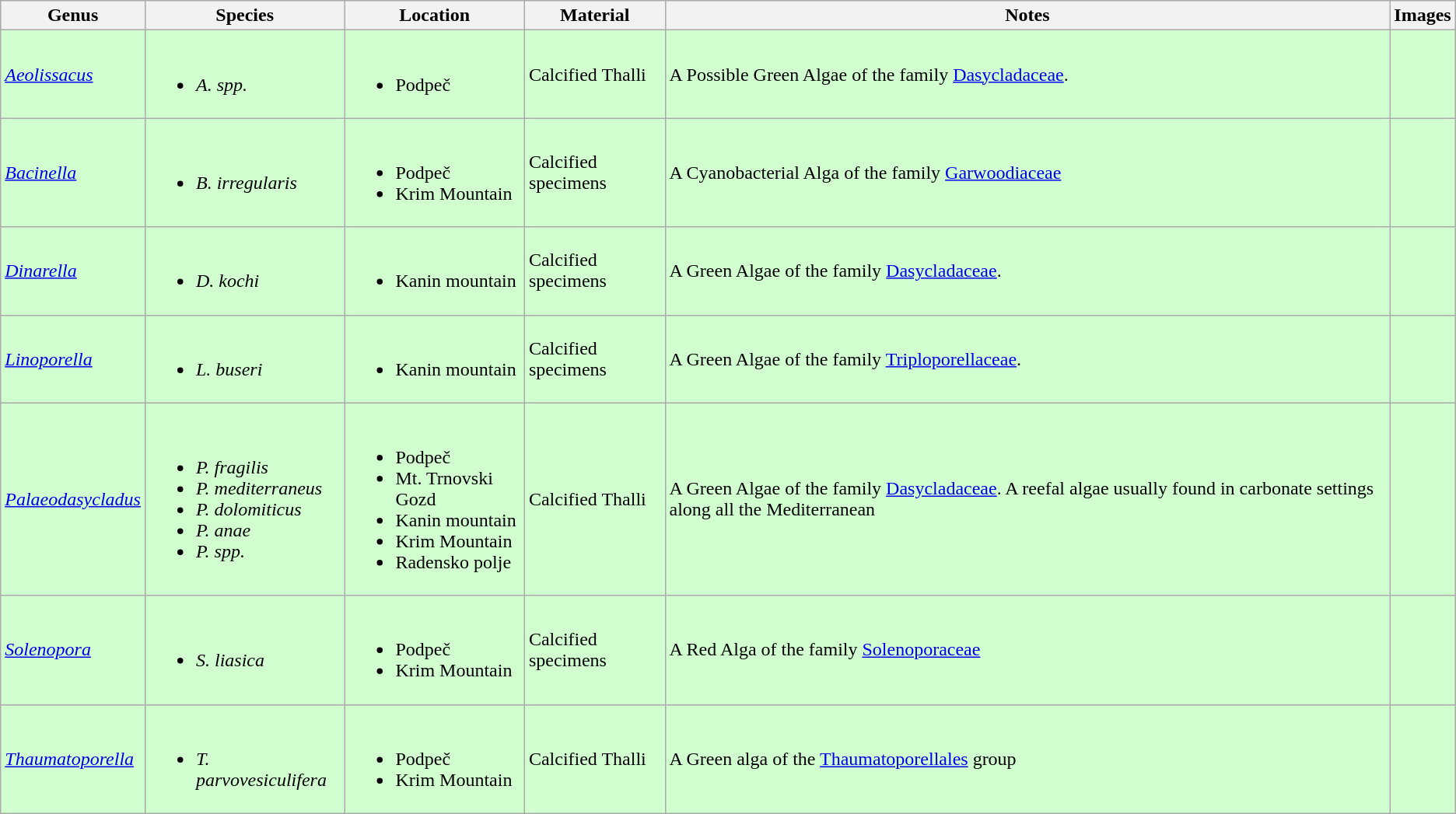<table class="wikitable sortable">
<tr>
<th>Genus</th>
<th>Species</th>
<th>Location</th>
<th>Material</th>
<th>Notes</th>
<th>Images</th>
</tr>
<tr>
<td style="background:#D1FFCF;"><em><a href='#'>Aeolissacus</a></em></td>
<td style="background:#D1FFCF;"><br><ul><li><em>A. spp.</em></li></ul></td>
<td style="background:#D1FFCF;"><br><ul><li>Podpeč</li></ul></td>
<td style="background:#D1FFCF;">Calcified Thalli</td>
<td style="background:#D1FFCF;">A Possible Green Algae of the family <a href='#'>Dasycladaceae</a>.</td>
<td style="background:#D1FFCF;"></td>
</tr>
<tr>
<td style="background:#D1FFCF;"><em><a href='#'>Bacinella</a></em></td>
<td style="background:#D1FFCF;"><br><ul><li><em>B. irregularis</em></li></ul></td>
<td style="background:#D1FFCF;"><br><ul><li>Podpeč</li><li>Krim Mountain</li></ul></td>
<td style="background:#D1FFCF;">Calcified specimens</td>
<td style="background:#D1FFCF;">A Cyanobacterial Alga of the family <a href='#'>Garwoodiaceae</a></td>
<td style="background:#D1FFCF;"></td>
</tr>
<tr>
<td style="background:#D1FFCF;"><em><a href='#'>Dinarella</a></em></td>
<td style="background:#D1FFCF;"><br><ul><li><em>D. kochi</em></li></ul></td>
<td style="background:#D1FFCF;"><br><ul><li>Kanin mountain</li></ul></td>
<td style="background:#D1FFCF;">Calcified specimens</td>
<td style="background:#D1FFCF;">A Green Algae of the family <a href='#'>Dasycladaceae</a>.</td>
<td style="background:#D1FFCF;"></td>
</tr>
<tr>
<td style="background:#D1FFCF;"><em><a href='#'>Linoporella</a></em></td>
<td style="background:#D1FFCF;"><br><ul><li><em>L. buseri</em></li></ul></td>
<td style="background:#D1FFCF;"><br><ul><li>Kanin mountain</li></ul></td>
<td style="background:#D1FFCF;">Calcified specimens</td>
<td style="background:#D1FFCF;">A Green Algae of the family <a href='#'>Triploporellaceae</a>.</td>
<td style="background:#D1FFCF;"></td>
</tr>
<tr>
<td style="background:#D1FFCF;"><em><a href='#'>Palaeodasycladus</a></em></td>
<td style="background:#D1FFCF;"><br><ul><li><em>P. fragilis</em></li><li><em>P. mediterraneus</em></li><li><em>P. dolomiticus</em></li><li><em>P. anae</em></li><li><em>P. spp.</em></li></ul></td>
<td style="background:#D1FFCF;"><br><ul><li>Podpeč</li><li>Mt. Trnovski Gozd</li><li>Kanin mountain</li><li>Krim Mountain</li><li>Radensko polje</li></ul></td>
<td style="background:#D1FFCF;">Calcified Thalli</td>
<td style="background:#D1FFCF;">A Green Algae of the family <a href='#'>Dasycladaceae</a>. A reefal algae usually found in carbonate settings along all the Mediterranean</td>
<td style="background:#D1FFCF;"></td>
</tr>
<tr>
<td style="background:#D1FFCF;"><em><a href='#'>Solenopora</a></em></td>
<td style="background:#D1FFCF;"><br><ul><li><em>S. liasica</em></li></ul></td>
<td style="background:#D1FFCF;"><br><ul><li>Podpeč</li><li>Krim Mountain</li></ul></td>
<td style="background:#D1FFCF;">Calcified specimens</td>
<td style="background:#D1FFCF;">A Red Alga of the family <a href='#'>Solenoporaceae</a></td>
<td style="background:#D1FFCF;"></td>
</tr>
<tr>
<td style="background:#D1FFCF;"><em><a href='#'>Thaumatoporella</a></em></td>
<td style="background:#D1FFCF;"><br><ul><li><em>T. parvovesiculifera</em></li></ul></td>
<td style="background:#D1FFCF;"><br><ul><li>Podpeč</li><li>Krim Mountain</li></ul></td>
<td style="background:#D1FFCF;">Calcified Thalli</td>
<td style="background:#D1FFCF;">A Green alga of the <a href='#'>Thaumatoporellales</a> group  </td>
<td style="background:#D1FFCF;"></td>
</tr>
</table>
